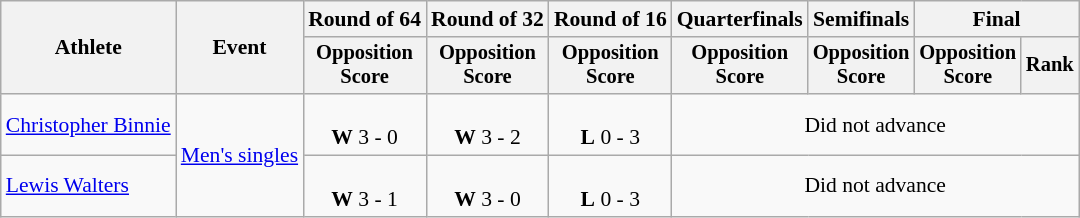<table class=wikitable style="font-size:90%">
<tr>
<th rowspan=2>Athlete</th>
<th rowspan=2>Event</th>
<th>Round of 64</th>
<th>Round of 32</th>
<th>Round of 16</th>
<th>Quarterfinals</th>
<th>Semifinals</th>
<th colspan=2>Final</th>
</tr>
<tr style="font-size:95%">
<th>Opposition<br>Score</th>
<th>Opposition<br>Score</th>
<th>Opposition<br>Score</th>
<th>Opposition<br>Score</th>
<th>Opposition<br>Score</th>
<th>Opposition<br>Score</th>
<th>Rank</th>
</tr>
<tr align=center>
<td align=left><a href='#'>Christopher Binnie</a></td>
<td align=left rowspan=2><a href='#'>Men's singles</a></td>
<td><br> <strong>W</strong> 3 - 0</td>
<td><br> <strong>W</strong> 3 - 2</td>
<td><br> <strong>L</strong> 0 - 3</td>
<td Colspan=4>Did not advance</td>
</tr>
<tr align=center>
<td align=left><a href='#'>Lewis Walters</a></td>
<td><br> <strong>W</strong> 3 - 1</td>
<td><br> <strong>W</strong> 3 - 0</td>
<td><br> <strong>L</strong> 0 - 3</td>
<td Colspan=4>Did not advance</td>
</tr>
</table>
